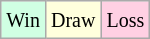<table class="wikitable">
<tr>
<td style="background-color: #d0ffe3;"><small>Win</small></td>
<td style="background-color: #ffffdd;"><small>Draw</small></td>
<td style="background-color: #ffd0e3;"><small>Loss</small></td>
</tr>
</table>
